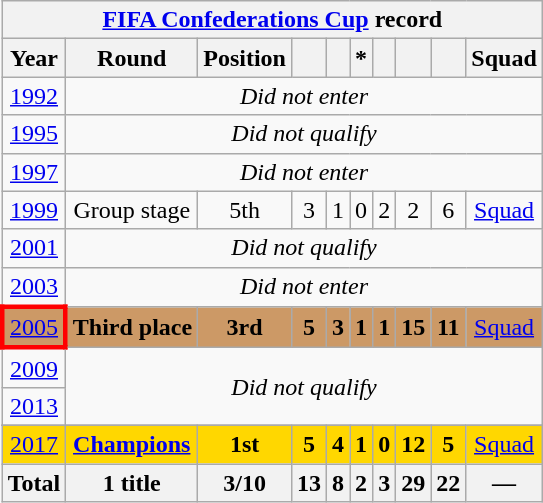<table class="wikitable" style="text-align: center;">
<tr>
<th colspan="10"><a href='#'>FIFA Confederations Cup</a> record</th>
</tr>
<tr>
<th>Year</th>
<th>Round</th>
<th>Position</th>
<th></th>
<th></th>
<th>*</th>
<th></th>
<th></th>
<th></th>
<th>Squad</th>
</tr>
<tr>
<td> <a href='#'>1992</a></td>
<td colspan="9"><em>Did not enter</em></td>
</tr>
<tr>
<td> <a href='#'>1995</a></td>
<td colspan="9"><em>Did not qualify</em></td>
</tr>
<tr>
<td> <a href='#'>1997</a></td>
<td colspan="9"><em>Did not enter</em></td>
</tr>
<tr>
<td> <a href='#'>1999</a></td>
<td>Group stage</td>
<td>5th</td>
<td>3</td>
<td>1</td>
<td>0</td>
<td>2</td>
<td>2</td>
<td>6</td>
<td><a href='#'>Squad</a></td>
</tr>
<tr>
<td>  <a href='#'>2001</a></td>
<td colspan="9"><em>Did not qualify</em></td>
</tr>
<tr>
<td> <a href='#'>2003</a></td>
<td colspan="9"><em>Did not enter</em></td>
</tr>
<tr bgcolor="#cc9966">
<td style="border: 3px solid red"> <a href='#'>2005</a></td>
<td><strong>Third place</strong></td>
<td><strong>3rd</strong></td>
<td><strong>5</strong></td>
<td><strong>3</strong></td>
<td><strong>1</strong></td>
<td><strong>1</strong></td>
<td><strong>15</strong></td>
<td><strong>11</strong></td>
<td><a href='#'>Squad</a></td>
</tr>
<tr>
<td> <a href='#'>2009</a></td>
<td rowspan="2" colspan="9"><em>Did not qualify</em></td>
</tr>
<tr>
<td> <a href='#'>2013</a></td>
</tr>
<tr>
</tr>
<tr style="background:gold">
<td> <a href='#'>2017</a></td>
<td><strong><a href='#'>Champions</a></strong></td>
<td><strong>1st</strong></td>
<td><strong>5</strong></td>
<td><strong>4</strong></td>
<td><strong>1</strong></td>
<td><strong>0</strong></td>
<td><strong>12</strong></td>
<td><strong>5</strong></td>
<td><a href='#'>Squad</a></td>
</tr>
<tr>
<th>Total</th>
<th>1 title</th>
<th>3/10</th>
<th>13</th>
<th>8</th>
<th>2</th>
<th>3</th>
<th>29</th>
<th>22</th>
<th>—</th>
</tr>
</table>
